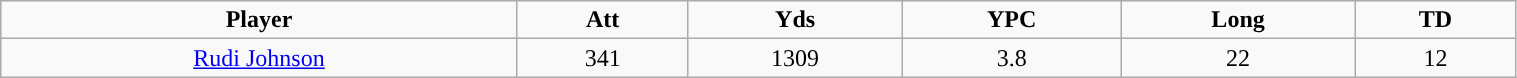<table class="wikitable" style="width:80%;">
<tr align="center">
<td><strong>Player</strong></td>
<td><strong>Att</strong></td>
<td><strong>Yds</strong></td>
<td><strong>YPC</strong></td>
<td><strong>Long</strong></td>
<td><strong>TD</strong></td>
</tr>
<tr style="text-align:center;" bgcolor="">
<td><a href='#'>Rudi Johnson</a></td>
<td>341</td>
<td>1309</td>
<td>3.8</td>
<td>22</td>
<td>12</td>
</tr>
</table>
